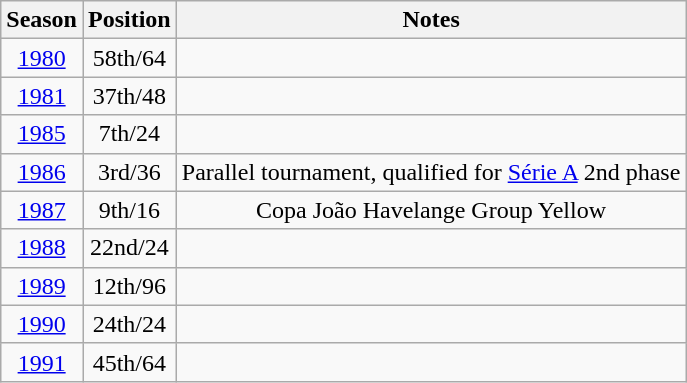<table class="wikitable" style="text-align:center;">
<tr>
<th>Season</th>
<th>Position</th>
<th>Notes</th>
</tr>
<tr>
<td><a href='#'>1980</a></td>
<td>58th/64</td>
<td></td>
</tr>
<tr>
<td><a href='#'>1981</a></td>
<td>37th/48</td>
<td></td>
</tr>
<tr>
<td><a href='#'>1985</a></td>
<td>7th/24</td>
<td></td>
</tr>
<tr>
<td><a href='#'>1986</a></td>
<td>3rd/36</td>
<td>Parallel tournament, qualified for <a href='#'>Série A</a> 2nd phase</td>
</tr>
<tr>
<td><a href='#'>1987</a></td>
<td>9th/16</td>
<td>Copa João Havelange Group Yellow</td>
</tr>
<tr>
<td><a href='#'>1988</a></td>
<td>22nd/24</td>
<td></td>
</tr>
<tr>
<td><a href='#'>1989</a></td>
<td>12th/96</td>
<td></td>
</tr>
<tr>
<td><a href='#'>1990</a></td>
<td>24th/24</td>
<td></td>
</tr>
<tr>
<td><a href='#'>1991</a></td>
<td>45th/64</td>
<td></td>
</tr>
</table>
